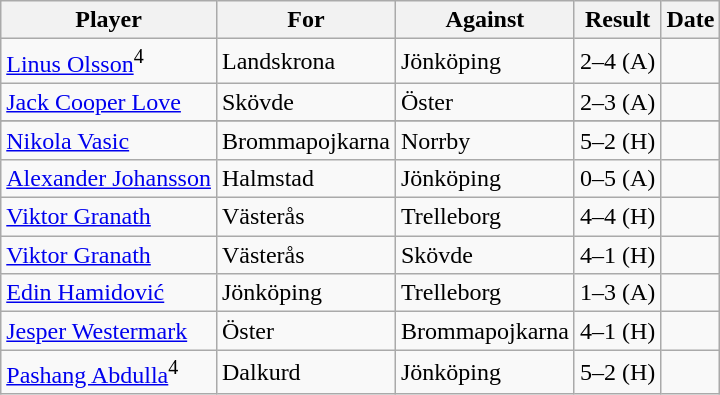<table class="wikitable sortable">
<tr>
<th>Player</th>
<th>For</th>
<th>Against</th>
<th align=center>Result</th>
<th>Date</th>
</tr>
<tr>
<td> <a href='#'>Linus Olsson</a><sup>4</sup></td>
<td>Landskrona</td>
<td>Jönköping</td>
<td>2–4 (A)</td>
<td></td>
</tr>
<tr>
<td> <a href='#'>Jack Cooper Love</a></td>
<td>Skövde</td>
<td>Öster</td>
<td>2–3 (A)</td>
<td></td>
</tr>
<tr>
</tr>
<tr>
<td> <a href='#'>Nikola Vasic</a></td>
<td>Brommapojkarna</td>
<td>Norrby</td>
<td>5–2 (H)</td>
<td></td>
</tr>
<tr>
<td> <a href='#'>Alexander Johansson</a></td>
<td>Halmstad</td>
<td>Jönköping</td>
<td>0–5 (A)</td>
<td></td>
</tr>
<tr>
<td> <a href='#'>Viktor Granath</a></td>
<td>Västerås</td>
<td>Trelleborg</td>
<td>4–4 (H)</td>
<td></td>
</tr>
<tr>
<td> <a href='#'>Viktor Granath</a></td>
<td>Västerås</td>
<td>Skövde</td>
<td>4–1 (H)</td>
<td></td>
</tr>
<tr>
<td> <a href='#'>Edin Hamidović</a></td>
<td>Jönköping</td>
<td>Trelleborg</td>
<td>1–3 (A)</td>
<td></td>
</tr>
<tr>
<td> <a href='#'>Jesper Westermark</a></td>
<td>Öster</td>
<td>Brommapojkarna</td>
<td>4–1 (H)</td>
<td></td>
</tr>
<tr>
<td> <a href='#'>Pashang Abdulla</a><sup>4</sup></td>
<td>Dalkurd</td>
<td>Jönköping</td>
<td>5–2 (H)</td>
<td></td>
</tr>
</table>
